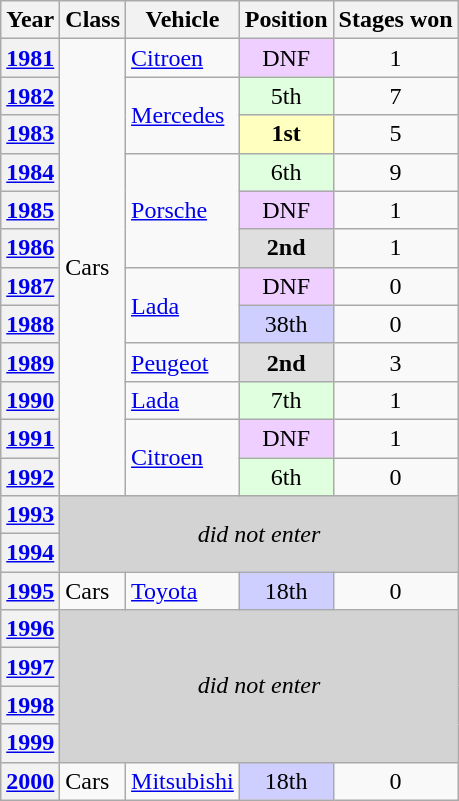<table class="wikitable">
<tr>
<th>Year</th>
<th>Class</th>
<th>Vehicle</th>
<th>Position</th>
<th>Stages won</th>
</tr>
<tr>
<th><a href='#'>1981</a></th>
<td rowspan=12>Cars</td>
<td> <a href='#'>Citroen</a></td>
<td align="center" style="background:#EFCFFF;">DNF</td>
<td align="center">1</td>
</tr>
<tr>
<th><a href='#'>1982</a></th>
<td rowspan=2> <a href='#'>Mercedes</a></td>
<td align="center" style="background:#DFFFDF;">5th</td>
<td align="center">7</td>
</tr>
<tr>
<th><a href='#'>1983</a></th>
<td align="center" style="background:#FFFFBF;"><strong>1st</strong></td>
<td align="center">5</td>
</tr>
<tr>
<th><a href='#'>1984</a></th>
<td rowspan=3> <a href='#'>Porsche</a></td>
<td align="center" style="background:#DFFFDF;">6th</td>
<td align="center">9</td>
</tr>
<tr>
<th><a href='#'>1985</a></th>
<td align="center" style="background:#EFCFFF;">DNF</td>
<td align="center">1</td>
</tr>
<tr>
<th><a href='#'>1986</a></th>
<td align="center" style="background:#DFDFDF;"><strong>2nd</strong></td>
<td align="center">1</td>
</tr>
<tr>
<th><a href='#'>1987</a></th>
<td rowspan=2> <a href='#'>Lada</a></td>
<td align="center" style="background:#EFCFFF;">DNF</td>
<td align="center">0</td>
</tr>
<tr>
<th><a href='#'>1988</a></th>
<td align="center" style="background:#CFCFFF;">38th</td>
<td align="center">0</td>
</tr>
<tr>
<th><a href='#'>1989</a></th>
<td> <a href='#'>Peugeot</a></td>
<td align="center" style="background:#DFDFDF;"><strong>2nd</strong></td>
<td align="center">3</td>
</tr>
<tr>
<th><a href='#'>1990</a></th>
<td> <a href='#'>Lada</a></td>
<td align="center" style="background:#DFFFDF;">7th</td>
<td align="center">1</td>
</tr>
<tr>
<th><a href='#'>1991</a></th>
<td rowspan=2> <a href='#'>Citroen</a></td>
<td align="center" style="background:#EFCFFF;">DNF</td>
<td align="center">1</td>
</tr>
<tr>
<th><a href='#'>1992</a></th>
<td align="center" style="background:#DFFFDF;">6th</td>
<td align="center">0</td>
</tr>
<tr>
<th><a href='#'>1993</a></th>
<td rowspan=2 colspan=4 align=center style="background:lightgrey;"><em>did not enter</em></td>
</tr>
<tr>
<th><a href='#'>1994</a></th>
</tr>
<tr>
<th><a href='#'>1995</a></th>
<td>Cars</td>
<td> <a href='#'>Toyota</a></td>
<td align="center" style="background:#CFCFFF;">18th</td>
<td align="center">0</td>
</tr>
<tr>
<th><a href='#'>1996</a></th>
<td rowspan=4 colspan=4 align=center style="background:lightgrey;"><em>did not enter</em></td>
</tr>
<tr>
<th><a href='#'>1997</a></th>
</tr>
<tr>
<th><a href='#'>1998</a></th>
</tr>
<tr>
<th><a href='#'>1999</a></th>
</tr>
<tr>
<th><a href='#'>2000</a></th>
<td>Cars</td>
<td> <a href='#'>Mitsubishi</a></td>
<td align="center" style="background:#CFCFFF;">18th</td>
<td align="center">0</td>
</tr>
</table>
